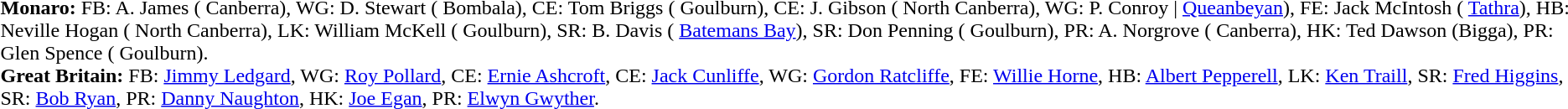<table width="100%" class="mw-collapsible mw-collapsed">
<tr>
<td valign="top" width="50%"><br><strong>Monaro:</strong> FB: A. James ( Canberra), WG: D. Stewart ( Bombala), CE: Tom Briggs ( Goulburn), CE: J. Gibson ( North Canberra), WG: P. Conroy | <a href='#'>Queanbeyan</a>), FE: Jack McIntosh ( <a href='#'>Tathra</a>), HB: Neville Hogan ( North Canberra), LK: William McKell ( Goulburn), SR: B. Davis ( <a href='#'>Batemans Bay</a>), SR: Don Penning ( Goulburn), PR: A. Norgrove ( Canberra), HK: Ted Dawson (Bigga), PR: Glen Spence ( Goulburn).<br><strong>Great Britain:</strong> FB: <a href='#'>Jimmy Ledgard</a>, WG: <a href='#'>Roy Pollard</a>, CE: <a href='#'>Ernie Ashcroft</a>, CE: <a href='#'>Jack Cunliffe</a>, WG: <a href='#'>Gordon Ratcliffe</a>, FE: <a href='#'>Willie Horne</a>, HB: <a href='#'>Albert Pepperell</a>, LK: <a href='#'>Ken Traill</a>, SR: <a href='#'>Fred Higgins</a>, SR: <a href='#'>Bob Ryan</a>, PR: <a href='#'>Danny Naughton</a>, HK: <a href='#'>Joe Egan</a>, PR: <a href='#'>Elwyn Gwyther</a>.</td>
</tr>
</table>
